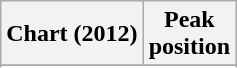<table class="wikitable sortable">
<tr>
<th>Chart (2012)</th>
<th>Peak<br>position</th>
</tr>
<tr>
</tr>
<tr>
</tr>
<tr>
</tr>
<tr>
</tr>
<tr>
</tr>
<tr>
</tr>
<tr>
</tr>
</table>
